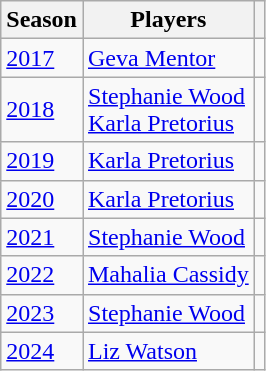<table class="wikitable" border="1">
<tr>
<th>Season</th>
<th>Players</th>
<th></th>
</tr>
<tr>
<td><a href='#'>2017</a></td>
<td><a href='#'>Geva Mentor</a></td>
<td></td>
</tr>
<tr>
<td><a href='#'>2018</a></td>
<td><a href='#'>Stephanie Wood</a><br><a href='#'>Karla Pretorius</a></td>
<td></td>
</tr>
<tr>
<td><a href='#'>2019</a></td>
<td><a href='#'>Karla Pretorius</a></td>
<td></td>
</tr>
<tr>
<td><a href='#'>2020</a></td>
<td><a href='#'>Karla Pretorius</a></td>
<td></td>
</tr>
<tr>
<td><a href='#'>2021</a></td>
<td><a href='#'>Stephanie Wood</a></td>
<td></td>
</tr>
<tr>
<td><a href='#'>2022</a></td>
<td><a href='#'>Mahalia Cassidy</a></td>
<td></td>
</tr>
<tr>
<td><a href='#'>2023</a></td>
<td><a href='#'>Stephanie Wood</a></td>
<td></td>
</tr>
<tr>
<td><a href='#'>2024</a></td>
<td><a href='#'>Liz Watson</a></td>
<td></td>
</tr>
</table>
